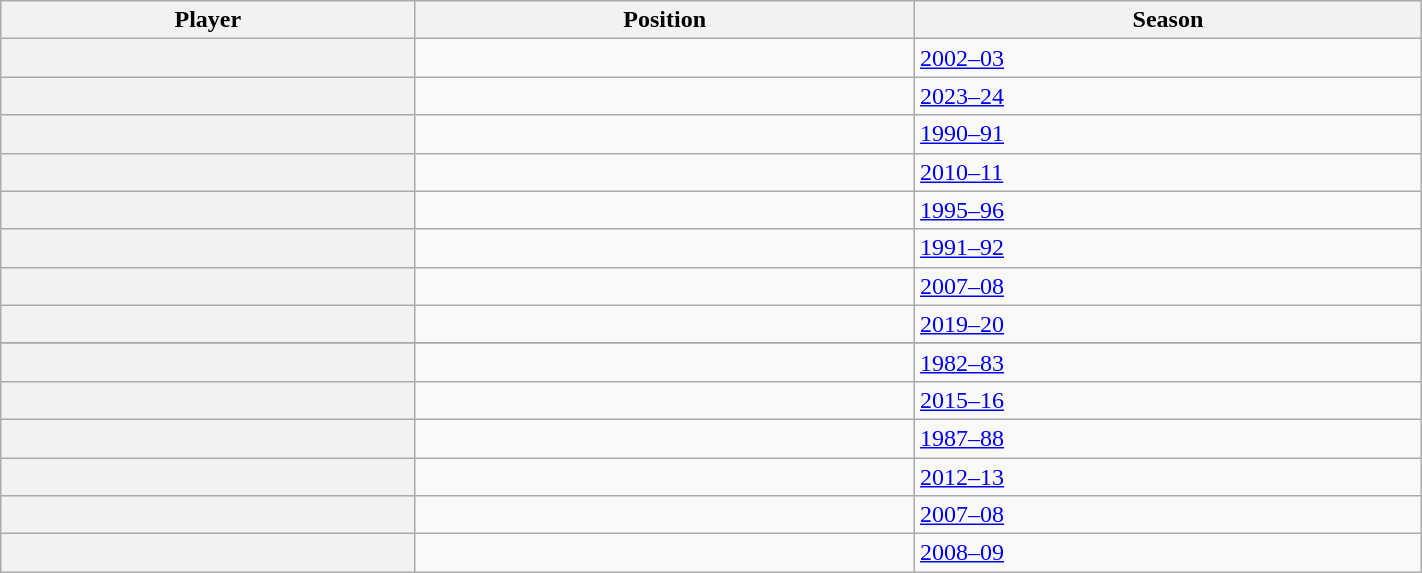<table class="wikitable sortable" width="75%">
<tr>
<th scope="col">Player</th>
<th scope="col">Position</th>
<th scope="col">Season</th>
</tr>
<tr>
<th scope="row"></th>
<td></td>
<td><a href='#'>2002–03</a></td>
</tr>
<tr>
<th scope="row"></th>
<td></td>
<td><a href='#'>2023–24</a></td>
</tr>
<tr>
<th scope="row"></th>
<td></td>
<td><a href='#'>1990–91</a></td>
</tr>
<tr>
<th scope="row"></th>
<td></td>
<td><a href='#'>2010–11</a></td>
</tr>
<tr>
<th scope="row"></th>
<td></td>
<td><a href='#'>1995–96</a></td>
</tr>
<tr>
<th scope="row"></th>
<td></td>
<td><a href='#'>1991–92</a></td>
</tr>
<tr>
<th scope="row"></th>
<td></td>
<td><a href='#'>2007–08</a></td>
</tr>
<tr>
<th scope="row"></th>
<td></td>
<td><a href='#'>2019–20</a></td>
</tr>
<tr>
</tr>
<tr>
<th scope="row"></th>
<td></td>
<td><a href='#'>1982–83</a></td>
</tr>
<tr>
<th scope="row"></th>
<td></td>
<td><a href='#'>2015–16</a></td>
</tr>
<tr>
<th scope="row"></th>
<td></td>
<td><a href='#'>1987–88</a></td>
</tr>
<tr>
<th scope="row"></th>
<td></td>
<td><a href='#'>2012–13</a></td>
</tr>
<tr>
<th scope="row"></th>
<td></td>
<td><a href='#'>2007–08</a></td>
</tr>
<tr>
<th scope="row"></th>
<td></td>
<td><a href='#'>2008–09</a></td>
</tr>
</table>
